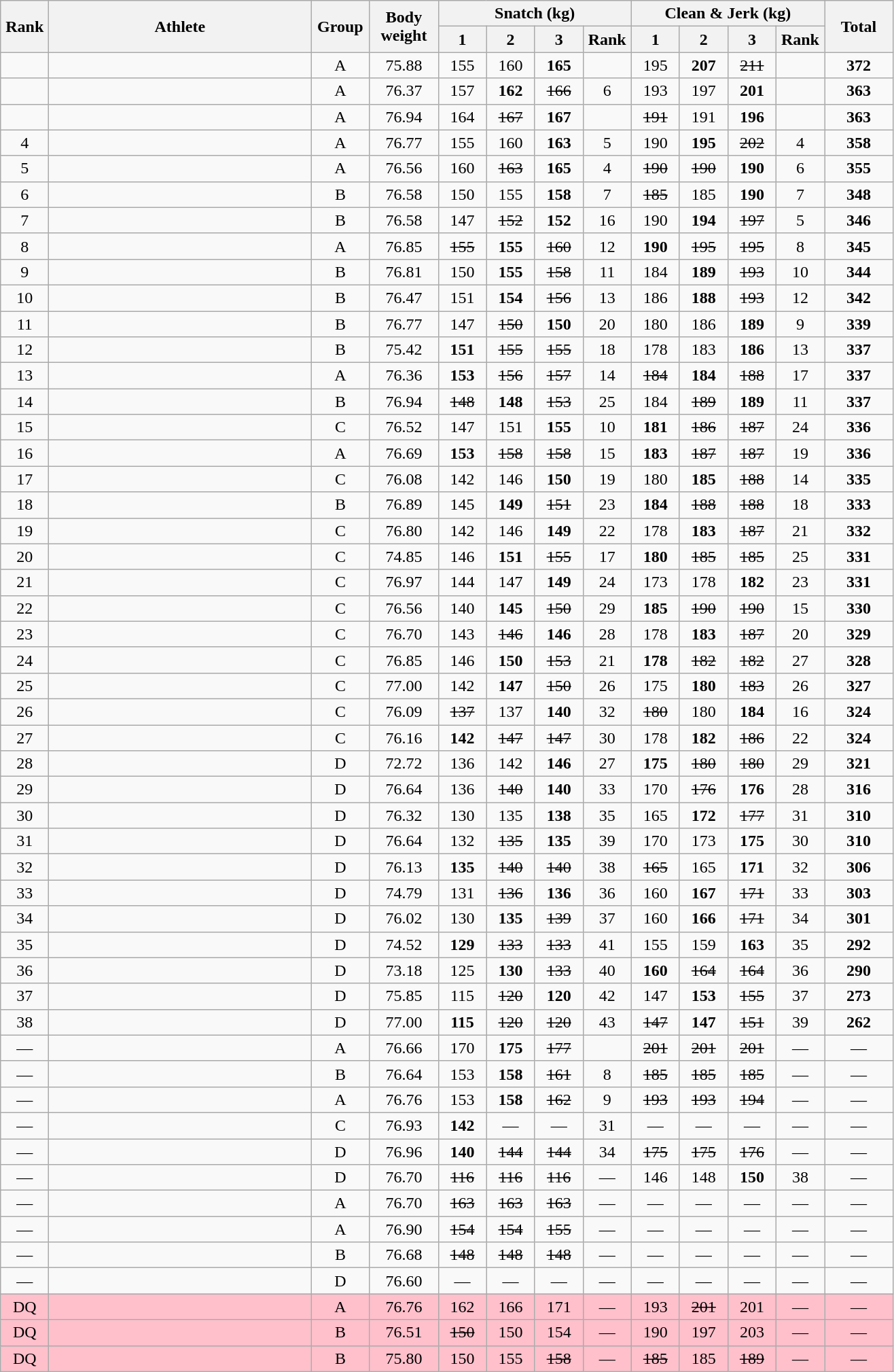<table class = "wikitable" style="text-align:center;">
<tr>
<th rowspan=2 width=40>Rank</th>
<th rowspan=2 width=250>Athlete</th>
<th rowspan=2 width=50>Group</th>
<th rowspan=2 width=60>Body weight</th>
<th colspan=4>Snatch (kg)</th>
<th colspan=4>Clean & Jerk (kg)</th>
<th rowspan=2 width=60>Total</th>
</tr>
<tr>
<th width=40>1</th>
<th width=40>2</th>
<th width=40>3</th>
<th width=40>Rank</th>
<th width=40>1</th>
<th width=40>2</th>
<th width=40>3</th>
<th width=40>Rank</th>
</tr>
<tr>
<td></td>
<td align=left></td>
<td>A</td>
<td>75.88</td>
<td>155</td>
<td>160</td>
<td><strong>165</strong></td>
<td></td>
<td>195</td>
<td><strong>207</strong></td>
<td><s>211 </s></td>
<td></td>
<td><strong>372</strong></td>
</tr>
<tr>
<td></td>
<td align=left></td>
<td>A</td>
<td>76.37</td>
<td>157</td>
<td><strong>162</strong></td>
<td><s>166 </s></td>
<td>6</td>
<td>193</td>
<td>197</td>
<td><strong>201</strong></td>
<td></td>
<td><strong>363</strong></td>
</tr>
<tr>
<td></td>
<td align=left></td>
<td>A</td>
<td>76.94</td>
<td>164</td>
<td><s>167 </s></td>
<td><strong>167</strong></td>
<td></td>
<td><s>191 </s></td>
<td>191</td>
<td><strong>196</strong></td>
<td></td>
<td><strong>363</strong></td>
</tr>
<tr>
<td>4</td>
<td align=left></td>
<td>A</td>
<td>76.77</td>
<td>155</td>
<td>160</td>
<td><strong>163</strong></td>
<td>5</td>
<td>190</td>
<td><strong>195</strong></td>
<td><s>202 </s></td>
<td>4</td>
<td><strong>358</strong></td>
</tr>
<tr>
<td>5</td>
<td align=left></td>
<td>A</td>
<td>76.56</td>
<td>160</td>
<td><s>163 </s></td>
<td><strong>165</strong></td>
<td>4</td>
<td><s>190 </s></td>
<td><s>190 </s></td>
<td><strong>190</strong></td>
<td>6</td>
<td><strong>355</strong></td>
</tr>
<tr>
<td>6</td>
<td align=left></td>
<td>B</td>
<td>76.58</td>
<td>150</td>
<td>155</td>
<td><strong>158</strong></td>
<td>7</td>
<td><s>185 </s></td>
<td>185</td>
<td><strong>190</strong></td>
<td>7</td>
<td><strong>348</strong></td>
</tr>
<tr>
<td>7</td>
<td align=left></td>
<td>B</td>
<td>76.58</td>
<td>147</td>
<td><s>152 </s></td>
<td><strong>152</strong></td>
<td>16</td>
<td>190</td>
<td><strong>194</strong></td>
<td><s>197 </s></td>
<td>5</td>
<td><strong>346</strong></td>
</tr>
<tr>
<td>8</td>
<td align=left></td>
<td>A</td>
<td>76.85</td>
<td><s>155 </s></td>
<td><strong>155</strong></td>
<td><s>160 </s></td>
<td>12</td>
<td><strong>190</strong></td>
<td><s>195 </s></td>
<td><s>195 </s></td>
<td>8</td>
<td><strong>345</strong></td>
</tr>
<tr>
<td>9</td>
<td align=left></td>
<td>B</td>
<td>76.81</td>
<td>150</td>
<td><strong>155</strong></td>
<td><s>158 </s></td>
<td>11</td>
<td>184</td>
<td><strong>189</strong></td>
<td><s>193 </s></td>
<td>10</td>
<td><strong>344</strong></td>
</tr>
<tr>
<td>10</td>
<td align=left></td>
<td>B</td>
<td>76.47</td>
<td>151</td>
<td><strong>154</strong></td>
<td><s>156 </s></td>
<td>13</td>
<td>186</td>
<td><strong>188</strong></td>
<td><s>193 </s></td>
<td>12</td>
<td><strong>342</strong></td>
</tr>
<tr>
<td>11</td>
<td align=left></td>
<td>B</td>
<td>76.77</td>
<td>147</td>
<td><s>150 </s></td>
<td><strong>150</strong></td>
<td>20</td>
<td>180</td>
<td>186</td>
<td><strong>189</strong></td>
<td>9</td>
<td><strong>339</strong></td>
</tr>
<tr>
<td>12</td>
<td align=left></td>
<td>B</td>
<td>75.42</td>
<td><strong>151</strong></td>
<td><s>155 </s></td>
<td><s>155 </s></td>
<td>18</td>
<td>178</td>
<td>183</td>
<td><strong>186</strong></td>
<td>13</td>
<td><strong>337</strong></td>
</tr>
<tr>
<td>13</td>
<td align=left></td>
<td>A</td>
<td>76.36</td>
<td><strong>153</strong></td>
<td><s>156 </s></td>
<td><s>157 </s></td>
<td>14</td>
<td><s>184 </s></td>
<td><strong>184</strong></td>
<td><s>188 </s></td>
<td>17</td>
<td><strong>337</strong></td>
</tr>
<tr>
<td>14</td>
<td align=left></td>
<td>B</td>
<td>76.94</td>
<td><s>148 </s></td>
<td><strong>148</strong></td>
<td><s>153 </s></td>
<td>25</td>
<td>184</td>
<td><s>189 </s></td>
<td><strong>189</strong></td>
<td>11</td>
<td><strong>337</strong></td>
</tr>
<tr>
<td>15</td>
<td align=left></td>
<td>C</td>
<td>76.52</td>
<td>147</td>
<td>151</td>
<td><strong>155</strong></td>
<td>10</td>
<td><strong>181</strong></td>
<td><s>186 </s></td>
<td><s>187 </s></td>
<td>24</td>
<td><strong>336</strong></td>
</tr>
<tr>
<td>16</td>
<td align=left></td>
<td>A</td>
<td>76.69</td>
<td><strong>153</strong></td>
<td><s>158 </s></td>
<td><s>158 </s></td>
<td>15</td>
<td><strong>183</strong></td>
<td><s>187 </s></td>
<td><s>187 </s></td>
<td>19</td>
<td><strong>336</strong></td>
</tr>
<tr>
<td>17</td>
<td align=left></td>
<td>C</td>
<td>76.08</td>
<td>142</td>
<td>146</td>
<td><strong>150</strong></td>
<td>19</td>
<td>180</td>
<td><strong>185</strong></td>
<td><s>188 </s></td>
<td>14</td>
<td><strong>335</strong></td>
</tr>
<tr>
<td>18</td>
<td align=left></td>
<td>B</td>
<td>76.89</td>
<td>145</td>
<td><strong>149</strong></td>
<td><s>151 </s></td>
<td>23</td>
<td><strong>184</strong></td>
<td><s>188 </s></td>
<td><s>188 </s></td>
<td>18</td>
<td><strong>333</strong></td>
</tr>
<tr>
<td>19</td>
<td align=left></td>
<td>C</td>
<td>76.80</td>
<td>142</td>
<td>146</td>
<td><strong>149</strong></td>
<td>22</td>
<td>178</td>
<td><strong>183</strong></td>
<td><s>187 </s></td>
<td>21</td>
<td><strong>332</strong></td>
</tr>
<tr>
<td>20</td>
<td align=left></td>
<td>C</td>
<td>74.85</td>
<td>146</td>
<td><strong>151</strong></td>
<td><s>155 </s></td>
<td>17</td>
<td><strong>180</strong></td>
<td><s>185 </s></td>
<td><s>185 </s></td>
<td>25</td>
<td><strong>331</strong></td>
</tr>
<tr>
<td>21</td>
<td align=left></td>
<td>C</td>
<td>76.97</td>
<td>144</td>
<td>147</td>
<td><strong>149</strong></td>
<td>24</td>
<td>173</td>
<td>178</td>
<td><strong>182</strong></td>
<td>23</td>
<td><strong>331</strong></td>
</tr>
<tr>
<td>22</td>
<td align=left></td>
<td>C</td>
<td>76.56</td>
<td>140</td>
<td><strong>145</strong></td>
<td><s>150 </s></td>
<td>29</td>
<td><strong>185</strong></td>
<td><s>190 </s></td>
<td><s>190 </s></td>
<td>15</td>
<td><strong>330</strong></td>
</tr>
<tr>
<td>23</td>
<td align=left></td>
<td>C</td>
<td>76.70</td>
<td>143</td>
<td><s>146 </s></td>
<td><strong>146</strong></td>
<td>28</td>
<td>178</td>
<td><strong>183</strong></td>
<td><s>187 </s></td>
<td>20</td>
<td><strong>329</strong></td>
</tr>
<tr>
<td>24</td>
<td align=left></td>
<td>C</td>
<td>76.85</td>
<td>146</td>
<td><strong>150</strong></td>
<td><s>153 </s></td>
<td>21</td>
<td><strong>178</strong></td>
<td><s>182 </s></td>
<td><s>182 </s></td>
<td>27</td>
<td><strong>328</strong></td>
</tr>
<tr>
<td>25</td>
<td align=left></td>
<td>C</td>
<td>77.00</td>
<td>142</td>
<td><strong>147</strong></td>
<td><s>150 </s></td>
<td>26</td>
<td>175</td>
<td><strong>180</strong></td>
<td><s>183 </s></td>
<td>26</td>
<td><strong>327</strong></td>
</tr>
<tr>
<td>26</td>
<td align=left></td>
<td>C</td>
<td>76.09</td>
<td><s>137 </s></td>
<td>137</td>
<td><strong>140</strong></td>
<td>32</td>
<td><s>180 </s></td>
<td>180</td>
<td><strong>184</strong></td>
<td>16</td>
<td><strong>324</strong></td>
</tr>
<tr>
<td>27</td>
<td align=left></td>
<td>C</td>
<td>76.16</td>
<td><strong>142</strong></td>
<td><s>147 </s></td>
<td><s>147 </s></td>
<td>30</td>
<td>178</td>
<td><strong>182</strong></td>
<td><s>186 </s></td>
<td>22</td>
<td><strong>324</strong></td>
</tr>
<tr>
<td>28</td>
<td align=left></td>
<td>D</td>
<td>72.72</td>
<td>136</td>
<td>142</td>
<td><strong>146</strong></td>
<td>27</td>
<td><strong>175</strong></td>
<td><s>180 </s></td>
<td><s>180 </s></td>
<td>29</td>
<td><strong>321</strong></td>
</tr>
<tr>
<td>29</td>
<td align=left></td>
<td>D</td>
<td>76.64</td>
<td>136</td>
<td><s>140 </s></td>
<td><strong>140</strong></td>
<td>33</td>
<td>170</td>
<td><s>176 </s></td>
<td><strong>176</strong></td>
<td>28</td>
<td><strong>316</strong></td>
</tr>
<tr>
<td>30</td>
<td align=left></td>
<td>D</td>
<td>76.32</td>
<td>130</td>
<td>135</td>
<td><strong>138</strong></td>
<td>35</td>
<td>165</td>
<td><strong>172</strong></td>
<td><s>177 </s></td>
<td>31</td>
<td><strong>310</strong></td>
</tr>
<tr>
<td>31</td>
<td align=left></td>
<td>D</td>
<td>76.64</td>
<td>132</td>
<td><s>135 </s></td>
<td><strong>135</strong></td>
<td>39</td>
<td>170</td>
<td>173</td>
<td><strong>175</strong></td>
<td>30</td>
<td><strong>310</strong></td>
</tr>
<tr>
<td>32</td>
<td align=left></td>
<td>D</td>
<td>76.13</td>
<td><strong>135</strong></td>
<td><s>140 </s></td>
<td><s>140 </s></td>
<td>38</td>
<td><s>165 </s></td>
<td>165</td>
<td><strong>171</strong></td>
<td>32</td>
<td><strong>306</strong></td>
</tr>
<tr>
<td>33</td>
<td align=left></td>
<td>D</td>
<td>74.79</td>
<td>131</td>
<td><s>136 </s></td>
<td><strong>136</strong></td>
<td>36</td>
<td>160</td>
<td><strong>167</strong></td>
<td><s>171 </s></td>
<td>33</td>
<td><strong>303</strong></td>
</tr>
<tr>
<td>34</td>
<td align=left></td>
<td>D</td>
<td>76.02</td>
<td>130</td>
<td><strong>135</strong></td>
<td><s>139 </s></td>
<td>37</td>
<td>160</td>
<td><strong>166</strong></td>
<td><s>171 </s></td>
<td>34</td>
<td><strong>301</strong></td>
</tr>
<tr>
<td>35</td>
<td align=left></td>
<td>D</td>
<td>74.52</td>
<td><strong>129</strong></td>
<td><s>133 </s></td>
<td><s>133 </s></td>
<td>41</td>
<td>155</td>
<td>159</td>
<td><strong>163</strong></td>
<td>35</td>
<td><strong>292</strong></td>
</tr>
<tr>
<td>36</td>
<td align=left></td>
<td>D</td>
<td>73.18</td>
<td>125</td>
<td><strong>130</strong></td>
<td><s>133 </s></td>
<td>40</td>
<td><strong>160</strong></td>
<td><s>164 </s></td>
<td><s>164 </s></td>
<td>36</td>
<td><strong>290</strong></td>
</tr>
<tr>
<td>37</td>
<td align=left></td>
<td>D</td>
<td>75.85</td>
<td>115</td>
<td><s>120 </s></td>
<td><strong>120</strong></td>
<td>42</td>
<td>147</td>
<td><strong>153</strong></td>
<td><s>155 </s></td>
<td>37</td>
<td><strong>273</strong></td>
</tr>
<tr>
<td>38</td>
<td align=left></td>
<td>D</td>
<td>77.00</td>
<td><strong>115</strong></td>
<td><s>120 </s></td>
<td><s>120 </s></td>
<td>43</td>
<td><s>147 </s></td>
<td><strong>147</strong></td>
<td><s>151 </s></td>
<td>39</td>
<td><strong>262</strong></td>
</tr>
<tr>
<td>—</td>
<td align=left></td>
<td>A</td>
<td>76.66</td>
<td>170</td>
<td><strong>175</strong></td>
<td><s>177 </s></td>
<td></td>
<td><s>201 </s></td>
<td><s>201 </s></td>
<td><s>201 </s></td>
<td>—</td>
<td>—</td>
</tr>
<tr>
<td>—</td>
<td align=left></td>
<td>B</td>
<td>76.64</td>
<td>153</td>
<td><strong>158</strong></td>
<td><s>161 </s></td>
<td>8</td>
<td><s>185 </s></td>
<td><s>185 </s></td>
<td><s>185 </s></td>
<td>—</td>
<td>—</td>
</tr>
<tr>
<td>—</td>
<td align=left></td>
<td>A</td>
<td>76.76</td>
<td>153</td>
<td><strong>158</strong></td>
<td><s>162 </s></td>
<td>9</td>
<td><s>193 </s></td>
<td><s>193 </s></td>
<td><s>194 </s></td>
<td>—</td>
<td>—</td>
</tr>
<tr>
<td>—</td>
<td align=left></td>
<td>C</td>
<td>76.93</td>
<td><strong>142</strong></td>
<td>—</td>
<td>—</td>
<td>31</td>
<td>—</td>
<td>—</td>
<td>—</td>
<td>—</td>
<td>—</td>
</tr>
<tr>
<td>—</td>
<td align=left></td>
<td>D</td>
<td>76.96</td>
<td><strong>140</strong></td>
<td><s>144 </s></td>
<td><s>144 </s></td>
<td>34</td>
<td><s>175 </s></td>
<td><s>175 </s></td>
<td><s>176 </s></td>
<td>—</td>
<td>—</td>
</tr>
<tr>
<td>—</td>
<td align=left></td>
<td>D</td>
<td>76.70</td>
<td><s>116 </s></td>
<td><s>116 </s></td>
<td><s>116 </s></td>
<td>—</td>
<td>146</td>
<td>148</td>
<td><strong>150</strong></td>
<td>38</td>
<td>—</td>
</tr>
<tr>
<td>—</td>
<td align=left></td>
<td>A</td>
<td>76.70</td>
<td><s>163 </s></td>
<td><s>163 </s></td>
<td><s>163 </s></td>
<td>—</td>
<td>—</td>
<td>—</td>
<td>—</td>
<td>—</td>
<td>—</td>
</tr>
<tr>
<td>—</td>
<td align=left></td>
<td>A</td>
<td>76.90</td>
<td><s>154 </s></td>
<td><s>154 </s></td>
<td><s>155 </s></td>
<td>—</td>
<td>—</td>
<td>—</td>
<td>—</td>
<td>—</td>
<td>—</td>
</tr>
<tr>
<td>—</td>
<td align=left></td>
<td>B</td>
<td>76.68</td>
<td><s>148 </s></td>
<td><s>148 </s></td>
<td><s>148 </s></td>
<td>—</td>
<td>—</td>
<td>—</td>
<td>—</td>
<td>—</td>
<td>—</td>
</tr>
<tr>
<td>—</td>
<td align=left></td>
<td>D</td>
<td>76.60</td>
<td>—</td>
<td>—</td>
<td>—</td>
<td>—</td>
<td>—</td>
<td>—</td>
<td>—</td>
<td>—</td>
<td>—</td>
</tr>
<tr bgcolor=pink>
<td>DQ</td>
<td align=left></td>
<td>A</td>
<td>76.76</td>
<td>162</td>
<td>166</td>
<td>171</td>
<td>—</td>
<td>193</td>
<td><s>201 </s></td>
<td>201</td>
<td>—</td>
<td>—</td>
</tr>
<tr bgcolor=pink>
<td>DQ</td>
<td align=left></td>
<td>B</td>
<td>76.51</td>
<td><s>150 </s></td>
<td>150</td>
<td>154</td>
<td>—</td>
<td>190</td>
<td>197</td>
<td>203</td>
<td>—</td>
<td>—</td>
</tr>
<tr bgcolor=pink>
<td>DQ</td>
<td align=left></td>
<td>B</td>
<td>75.80</td>
<td>150</td>
<td>155</td>
<td><s>158 </s></td>
<td>—</td>
<td><s>185 </s></td>
<td>185</td>
<td><s>189 </s></td>
<td>—</td>
<td>—</td>
</tr>
</table>
